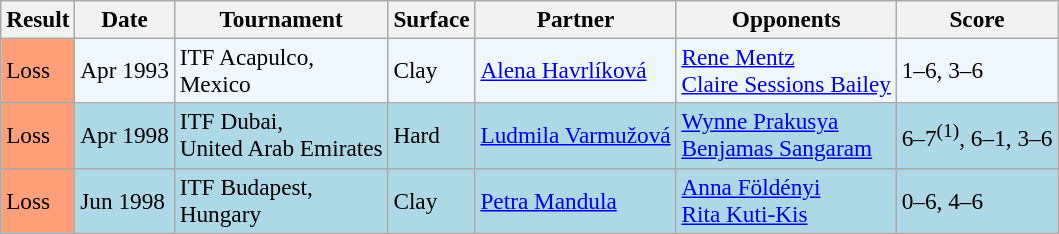<table class="sortable wikitable" style=font-size:97%>
<tr>
<th>Result</th>
<th>Date</th>
<th>Tournament</th>
<th>Surface</th>
<th>Partner</th>
<th>Opponents</th>
<th class="unsortable">Score</th>
</tr>
<tr style="background:#f0f8ff;">
<td style="background:#ffa07a;">Loss</td>
<td>Apr 1993</td>
<td>ITF Acapulco, <br>Mexico</td>
<td>Clay</td>
<td> <a href='#'>Alena Havrlíková</a></td>
<td> <a href='#'>Rene Mentz</a> <br>  <a href='#'>Claire Sessions Bailey</a></td>
<td>1–6, 3–6</td>
</tr>
<tr style="background:lightblue;">
<td style="background:#ffa07a;">Loss</td>
<td>Apr 1998</td>
<td>ITF Dubai, <br>United Arab Emirates</td>
<td>Hard</td>
<td> <a href='#'>Ludmila Varmužová</a></td>
<td> <a href='#'>Wynne Prakusya</a> <br>  <a href='#'>Benjamas Sangaram</a></td>
<td>6–7<sup>(1)</sup>, 6–1, 3–6</td>
</tr>
<tr style="background:lightblue;">
<td style="background:#ffa07a;">Loss</td>
<td>Jun 1998</td>
<td>ITF Budapest, <br>Hungary</td>
<td>Clay</td>
<td> <a href='#'>Petra Mandula</a></td>
<td> <a href='#'>Anna Földényi</a> <br>  <a href='#'>Rita Kuti-Kis</a></td>
<td>0–6, 4–6</td>
</tr>
</table>
